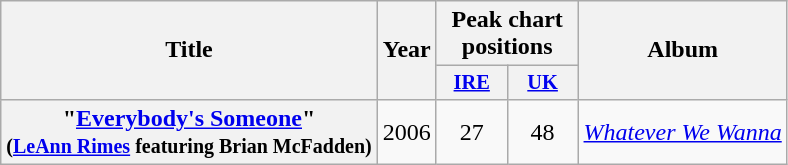<table class="wikitable plainrowheaders" style="text-align:center;">
<tr>
<th rowspan="2">Title</th>
<th rowspan="2">Year</th>
<th colspan="2">Peak chart positions</th>
<th rowspan="2">Album</th>
</tr>
<tr>
<th style="width:3em;font-size:85%;"><a href='#'>IRE</a><br></th>
<th style="width:3em;font-size:85%;"><a href='#'>UK</a><br></th>
</tr>
<tr>
<th scope="row">"<a href='#'>Everybody's Someone</a>" <br><small>(<a href='#'>LeAnn Rimes</a> featuring Brian McFadden)</small></th>
<td>2006</td>
<td>27</td>
<td>48</td>
<td><em><a href='#'>Whatever We Wanna</a></em></td>
</tr>
</table>
